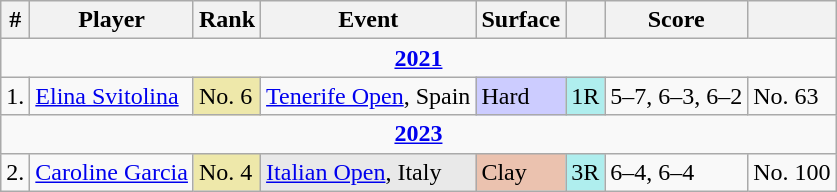<table class="wikitable sortable">
<tr>
<th>#</th>
<th>Player</th>
<th>Rank</th>
<th>Event</th>
<th>Surface</th>
<th></th>
<th>Score</th>
<th></th>
</tr>
<tr>
<td colspan="8" style="text-align:center"><strong><a href='#'>2021</a></strong></td>
</tr>
<tr>
<td>1.</td>
<td> <a href='#'>Elina Svitolina</a></td>
<td bgcolor="eee8aa">No. 6</td>
<td><a href='#'>Tenerife Open</a>, Spain</td>
<td bgcolor="ccccff">Hard</td>
<td bgcolor="afeeee">1R</td>
<td>5–7, 6–3, 6–2</td>
<td>No. 63</td>
</tr>
<tr>
<td colspan="8" align=center><strong><a href='#'>2023</a></strong></td>
</tr>
<tr>
<td>2.</td>
<td> <a href='#'>Caroline Garcia</a></td>
<td bgcolor=eee8aa>No. 4</td>
<td bgcolor=e9e9e9><a href='#'>Italian Open</a>, Italy</td>
<td bgcolor=ebc2af>Clay</td>
<td bgcolor=afeeee>3R</td>
<td>6–4, 6–4</td>
<td>No. 100</td>
</tr>
</table>
